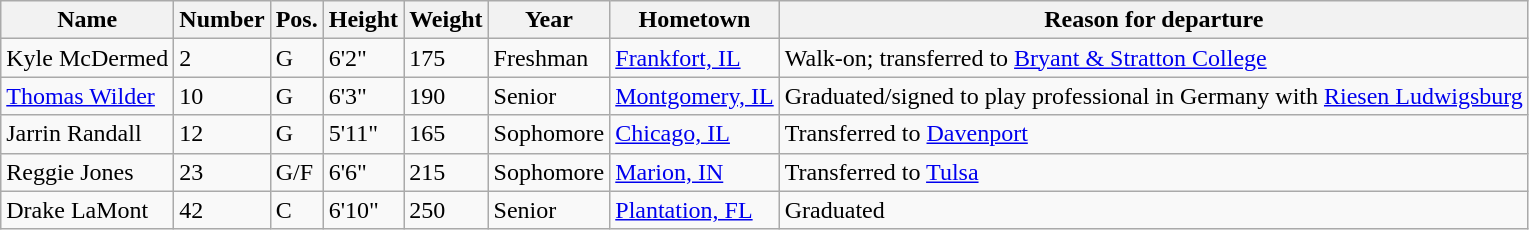<table class="wikitable sortable" border="1">
<tr>
<th>Name</th>
<th>Number</th>
<th>Pos.</th>
<th>Height</th>
<th>Weight</th>
<th>Year</th>
<th>Hometown</th>
<th class="unsortable">Reason for departure</th>
</tr>
<tr>
<td>Kyle McDermed</td>
<td>2</td>
<td>G</td>
<td>6'2"</td>
<td>175</td>
<td>Freshman</td>
<td><a href='#'>Frankfort, IL</a></td>
<td>Walk-on; transferred to <a href='#'>Bryant & Stratton College</a></td>
</tr>
<tr>
<td><a href='#'>Thomas Wilder</a></td>
<td>10</td>
<td>G</td>
<td>6'3"</td>
<td>190</td>
<td>Senior</td>
<td><a href='#'>Montgomery, IL</a></td>
<td>Graduated/signed to play professional in Germany with <a href='#'>Riesen Ludwigsburg</a></td>
</tr>
<tr>
<td>Jarrin Randall</td>
<td>12</td>
<td>G</td>
<td>5'11"</td>
<td>165</td>
<td>Sophomore</td>
<td><a href='#'>Chicago, IL</a></td>
<td>Transferred to <a href='#'>Davenport</a></td>
</tr>
<tr>
<td>Reggie Jones</td>
<td>23</td>
<td>G/F</td>
<td>6'6"</td>
<td>215</td>
<td>Sophomore</td>
<td><a href='#'>Marion, IN</a></td>
<td>Transferred to <a href='#'>Tulsa</a></td>
</tr>
<tr>
<td>Drake LaMont</td>
<td>42</td>
<td>C</td>
<td>6'10"</td>
<td>250</td>
<td>Senior</td>
<td><a href='#'>Plantation, FL</a></td>
<td>Graduated</td>
</tr>
</table>
